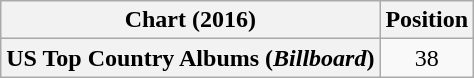<table class="wikitable plainrowheaders" style="text-align:center">
<tr>
<th scope="col">Chart (2016)</th>
<th scope="col">Position</th>
</tr>
<tr>
<th scope="row">US Top Country Albums (<em>Billboard</em>)</th>
<td>38</td>
</tr>
</table>
